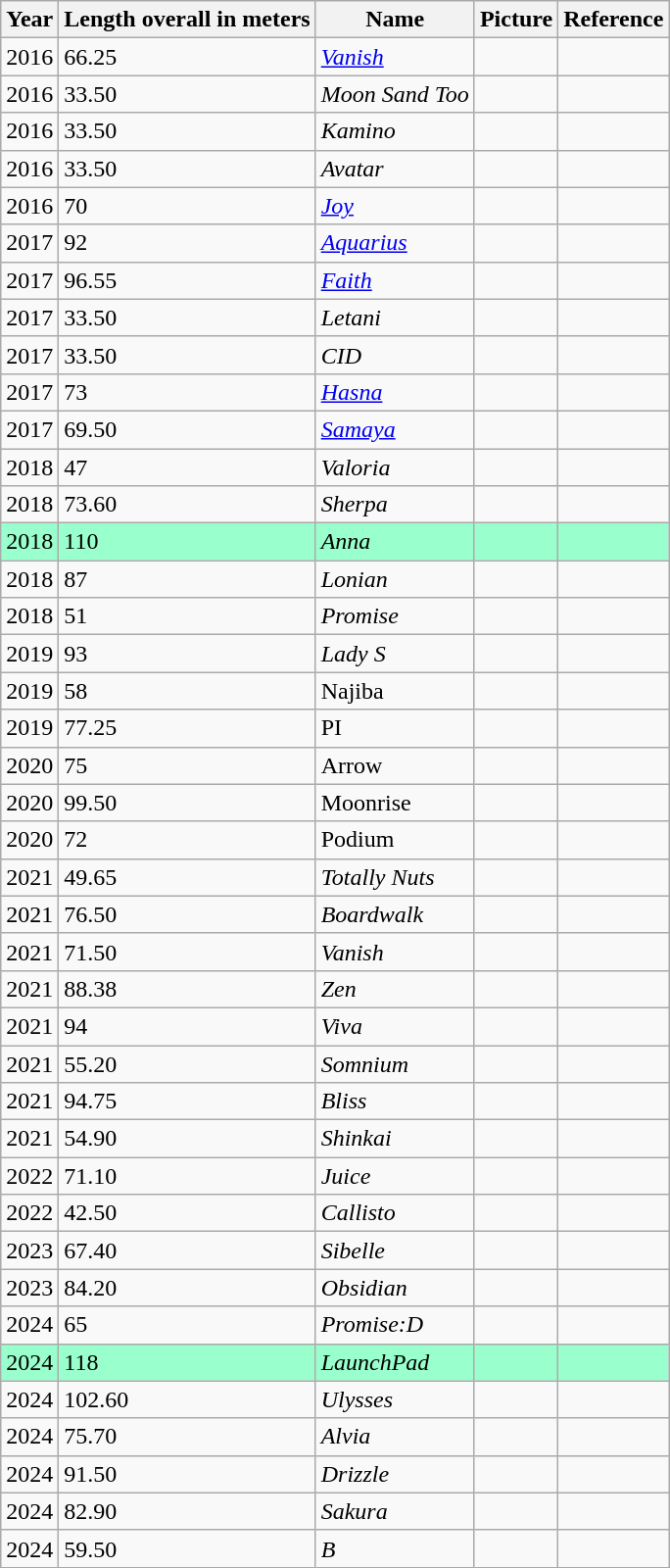<table class="wikitable sortable">
<tr>
<th>Year</th>
<th>Length overall in meters</th>
<th>Name</th>
<th>Picture</th>
<th>Reference</th>
</tr>
<tr>
<td>2016</td>
<td>66.25</td>
<td><em><a href='#'>Vanish</a></em></td>
<td></td>
<td></td>
</tr>
<tr>
<td>2016</td>
<td>33.50</td>
<td><em>Moon Sand Too</em></td>
<td></td>
<td></td>
</tr>
<tr>
<td>2016</td>
<td>33.50</td>
<td><em>Kamino</em></td>
<td></td>
<td></td>
</tr>
<tr>
<td>2016</td>
<td>33.50</td>
<td><em>Avatar</em></td>
<td></td>
<td></td>
</tr>
<tr>
<td>2016</td>
<td>70</td>
<td><em><a href='#'>Joy</a></em></td>
<td></td>
<td></td>
</tr>
<tr>
<td>2017</td>
<td>92</td>
<td><em><a href='#'>Aquarius</a></em></td>
<td></td>
<td></td>
</tr>
<tr>
<td>2017</td>
<td>96.55</td>
<td><em><a href='#'>Faith</a></em></td>
<td></td>
<td></td>
</tr>
<tr>
<td>2017</td>
<td>33.50</td>
<td><em>Letani</em></td>
<td></td>
<td></td>
</tr>
<tr>
<td>2017</td>
<td>33.50</td>
<td><em>CID</em></td>
<td></td>
<td></td>
</tr>
<tr>
<td>2017</td>
<td>73</td>
<td><em><a href='#'>Hasna</a></em></td>
<td></td>
<td></td>
</tr>
<tr>
<td>2017</td>
<td>69.50</td>
<td><em><a href='#'>Samaya</a></em></td>
<td></td>
<td></td>
</tr>
<tr>
<td>2018</td>
<td>47</td>
<td><em>Valoria</em></td>
<td></td>
<td></td>
</tr>
<tr>
<td>2018</td>
<td>73.60</td>
<td><em>Sherpa</em></td>
<td></td>
<td></td>
</tr>
<tr style="background:#9fc;">
<td>2018</td>
<td>110</td>
<td><em>Anna</em></td>
<td></td>
<td></td>
</tr>
<tr>
<td>2018</td>
<td>87</td>
<td><em>Lonian</em></td>
<td></td>
<td></td>
</tr>
<tr>
<td>2018</td>
<td>51</td>
<td><em>Promise</em></td>
<td></td>
<td></td>
</tr>
<tr>
<td>2019</td>
<td>93</td>
<td><em>Lady S</em></td>
<td></td>
<td></td>
</tr>
<tr>
<td>2019</td>
<td>58</td>
<td>Najiba</td>
<td></td>
<td></td>
</tr>
<tr>
<td>2019</td>
<td>77.25</td>
<td>PI</td>
<td></td>
<td></td>
</tr>
<tr>
<td>2020</td>
<td>75</td>
<td>Arrow</td>
<td></td>
<td></td>
</tr>
<tr>
<td>2020</td>
<td>99.50</td>
<td>Moonrise</td>
<td></td>
<td></td>
</tr>
<tr>
<td>2020</td>
<td>72</td>
<td>Podium</td>
<td></td>
<td></td>
</tr>
<tr>
<td>2021</td>
<td>49.65</td>
<td><em>Totally Nuts</em></td>
<td></td>
<td></td>
</tr>
<tr>
<td>2021</td>
<td>76.50</td>
<td><em>Boardwalk</em></td>
<td></td>
<td></td>
</tr>
<tr>
<td>2021</td>
<td>71.50</td>
<td><em>Vanish</em></td>
<td></td>
<td></td>
</tr>
<tr>
<td>2021</td>
<td>88.38</td>
<td><em>Zen</em></td>
<td></td>
<td></td>
</tr>
<tr>
<td>2021</td>
<td>94</td>
<td><em>Viva</em></td>
<td></td>
<td></td>
</tr>
<tr>
<td>2021</td>
<td>55.20</td>
<td><em>Somnium</em></td>
<td></td>
<td></td>
</tr>
<tr>
<td>2021</td>
<td>94.75</td>
<td><em>Bliss</em></td>
<td></td>
<td></td>
</tr>
<tr>
<td>2021</td>
<td>54.90</td>
<td><em>Shinkai</em></td>
<td></td>
<td></td>
</tr>
<tr>
<td>2022</td>
<td>71.10</td>
<td><em>Juice</em></td>
<td></td>
<td></td>
</tr>
<tr>
<td>2022</td>
<td>42.50</td>
<td><em>Callisto</em></td>
<td></td>
<td></td>
</tr>
<tr>
<td>2023</td>
<td>67.40</td>
<td><em>Sibelle</em></td>
<td></td>
<td></td>
</tr>
<tr>
<td>2023</td>
<td>84.20</td>
<td><em>Obsidian</em></td>
<td></td>
<td></td>
</tr>
<tr>
<td>2024</td>
<td>65</td>
<td><em>Promise:D</em></td>
<td></td>
<td></td>
</tr>
<tr style="background:#9fc;">
<td>2024</td>
<td>118</td>
<td><em>LaunchPad</em></td>
<td></td>
<td></td>
</tr>
<tr>
<td>2024</td>
<td>102.60</td>
<td><em>Ulysses</em></td>
<td></td>
<td></td>
</tr>
<tr>
<td>2024</td>
<td>75.70</td>
<td><em>Alvia</em></td>
<td></td>
<td></td>
</tr>
<tr>
<td>2024</td>
<td>91.50</td>
<td><em>Drizzle</em></td>
<td></td>
<td></td>
</tr>
<tr>
<td>2024</td>
<td>82.90</td>
<td><em>Sakura</em></td>
<td></td>
<td></td>
</tr>
<tr>
<td>2024</td>
<td>59.50</td>
<td><em>B</em></td>
<td></td>
<td></td>
</tr>
</table>
